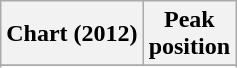<table class="wikitable sortable plainrowheaders" style="text-align:center">
<tr>
<th scope="col">Chart (2012)</th>
<th scope="col">Peak<br> position</th>
</tr>
<tr>
</tr>
<tr>
</tr>
<tr>
</tr>
</table>
